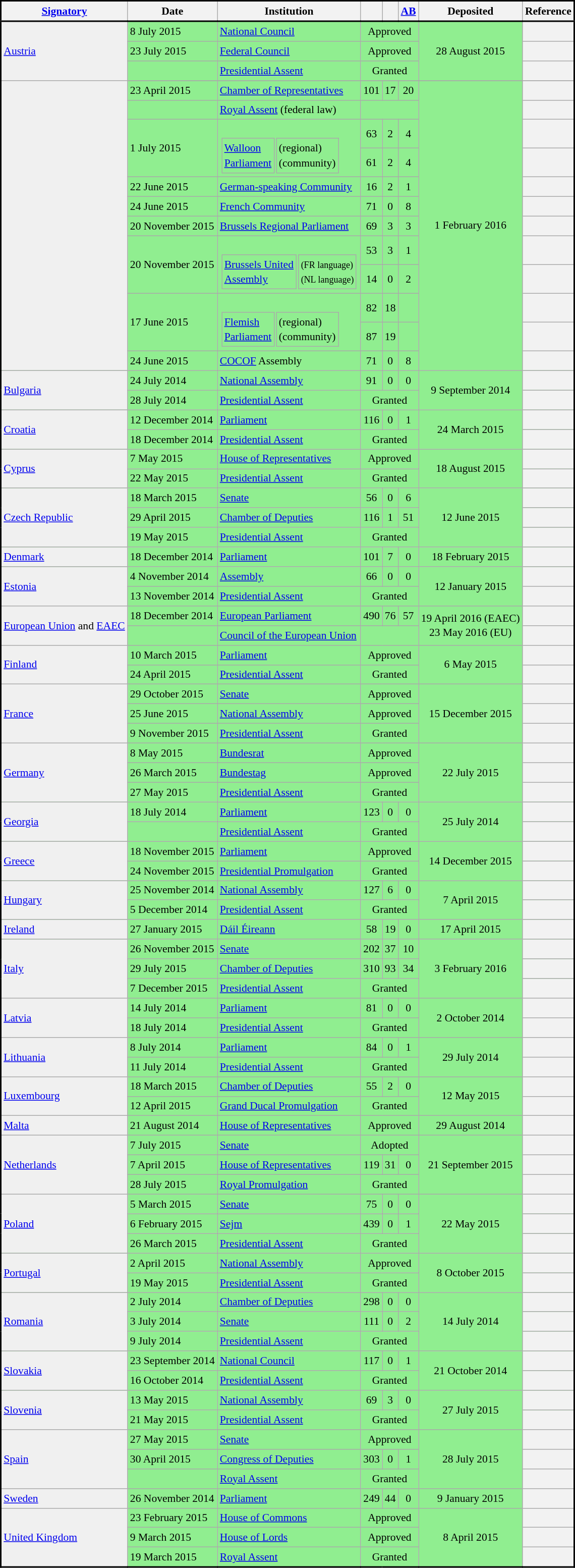<table class="wikitable mw-collapsible mw-collapsed" style="font-size:90%; white-space:nowrap; line-height:1.33; border: black 2px solid">
<tr style="border-bottom:2px solid">
<th style="width:100px;"><a href='#'>Signatory</a></th>
<th style="width:100px">Date</th>
<th>Institution</th>
<th></th>
<th></th>
<th><a href='#'>AB</a></th>
<th>Deposited</th>
<th>Reference</th>
</tr>
<tr style="background:lightgreen;">
<td rowspan="3" style="background:#F0F0F0"> <a href='#'>Austria</a></td>
<td>8 July 2015</td>
<td><a href='#'>National Council</a></td>
<td style="text-align:center" colspan="3">Approved</td>
<td rowspan="3" style="text-align:center">28 August 2015</td>
<th></th>
</tr>
<tr style="background:lightgreen;">
<td>23 July 2015</td>
<td><a href='#'>Federal Council</a></td>
<td style="text-align:center" colspan="3">Approved</td>
<th></th>
</tr>
<tr style="background:lightgreen;">
<td></td>
<td><a href='#'>Presidential Assent</a></td>
<td style="text-align:center" colspan="3">Granted</td>
<th></th>
</tr>
<tr>
<td rowspan="13" style="background:#F0F0F0"></td>
</tr>
<tr style="background:lightgreen;">
<td>23 April 2015</td>
<td><a href='#'>Chamber of Representatives</a></td>
<td style="text-align:center">101</td>
<td style="text-align:center">17</td>
<td style="text-align:center">20</td>
<td rowspan="12" style="text-align:center">1 February 2016</td>
<th></th>
</tr>
<tr style="background:lightgreen;">
<td></td>
<td><a href='#'>Royal Assent</a> (federal law)</td>
<td style="text-align:center" colspan="3"></td>
<th></th>
</tr>
<tr style="background:lightgreen;">
<td rowspan="2">1 July 2015</td>
<td rowspan="2"><br><table>
<tr>
<td><a href='#'>Walloon<br>Parliament</a></td>
<td>(regional)<br>(community)</td>
</tr>
</table>
</td>
<td style="text-align:center">63</td>
<td style="text-align:center">2</td>
<td style="text-align:center">4</td>
<th></th>
</tr>
<tr style="background:lightgreen;">
<td style="text-align:center">61</td>
<td style="text-align:center">2</td>
<td style="text-align:center">4</td>
<th></th>
</tr>
<tr style="background:lightgreen;">
<td>22 June 2015</td>
<td><a href='#'>German-speaking Community</a></td>
<td style="text-align:center">16</td>
<td style="text-align:center">2</td>
<td style="text-align:center">1</td>
<th></th>
</tr>
<tr style="background:lightgreen;">
<td>24 June 2015</td>
<td><a href='#'>French Community</a></td>
<td style="text-align:center">71</td>
<td style="text-align:center">0</td>
<td style="text-align:center">8</td>
<th></th>
</tr>
<tr style="background:lightgreen;">
<td>20 November 2015</td>
<td><a href='#'>Brussels Regional Parliament</a></td>
<td style="text-align:center">69</td>
<td style="text-align:center">3</td>
<td style="text-align:center">3</td>
<th></th>
</tr>
<tr style="background:lightgreen;">
<td rowspan="2">20 November 2015</td>
<td rowspan="2"><br><table>
<tr>
<td><a href='#'>Brussels United<br>Assembly</a></td>
<td><small>(FR language)</small><br><small>(NL language)</small></td>
</tr>
</table>
</td>
<td style="text-align:center">53</td>
<td style="text-align:center">3</td>
<td style="text-align:center">1</td>
<th></th>
</tr>
<tr style="background:lightgreen;">
<td style="text-align:center">14</td>
<td style="text-align:center">0</td>
<td style="text-align:center">2</td>
<th></th>
</tr>
<tr style="background:lightgreen;">
<td rowspan="2">17 June 2015</td>
<td rowspan="2"><br><table>
<tr>
<td><a href='#'>Flemish<br>Parliament</a></td>
<td>(regional)<br>(community)</td>
</tr>
</table>
</td>
<td style="text-align:center">82</td>
<td style="text-align:center">18</td>
<td style="text-align:center"></td>
<th></th>
</tr>
<tr style="background:lightgreen;">
<td style="text-align:center">87</td>
<td style="text-align:center">19</td>
<td style="text-align:center"></td>
<th></th>
</tr>
<tr style="background:lightgreen;">
<td>24 June 2015</td>
<td><a href='#'>COCOF</a> Assembly</td>
<td style="text-align:center">71</td>
<td style="text-align:center">0</td>
<td style="text-align:center">8</td>
<th></th>
</tr>
<tr style="background:lightgreen;">
<td rowspan="2" style="background:#F0F0F0"> <a href='#'>Bulgaria</a></td>
<td>24 July 2014</td>
<td><a href='#'>National Assembly</a></td>
<td style="text-align:center">91</td>
<td style="text-align:center">0</td>
<td style="text-align:center">0</td>
<td rowspan="2" style="text-align:center">9 September 2014</td>
<th></th>
</tr>
<tr style="background:lightgreen;">
<td>28 July 2014</td>
<td><a href='#'>Presidential Assent</a></td>
<td style="text-align:center" colspan="3">Granted</td>
<th></th>
</tr>
<tr style="background:lightgreen;">
<td rowspan="2" style="background:#F0F0F0"> <a href='#'>Croatia</a></td>
<td>12 December 2014</td>
<td><a href='#'>Parliament</a></td>
<td style="text-align:center">116</td>
<td style="text-align:center">0</td>
<td style="text-align:center">1</td>
<td rowspan="2" style="text-align:center">24 March 2015</td>
<th></th>
</tr>
<tr style="background:lightgreen;">
<td>18 December 2014</td>
<td><a href='#'>Presidential Assent</a></td>
<td style="text-align:center" colspan="3">Granted</td>
<th></th>
</tr>
<tr style="background:lightgreen;">
<td rowspan="2" style="background:#F0F0F0"> <a href='#'>Cyprus</a></td>
<td>7 May 2015</td>
<td><a href='#'>House of Representatives</a></td>
<td style="text-align:center" colspan="3">Approved</td>
<td rowspan="2" style="text-align:center">18 August 2015</td>
<th></th>
</tr>
<tr style="background:lightgreen;">
<td>22 May 2015</td>
<td><a href='#'>Presidential Assent</a></td>
<td style="text-align:center" colspan="3">Granted</td>
<th></th>
</tr>
<tr style="background:lightgreen;">
<td rowspan="3" style="background:#F0F0F0"> <a href='#'>Czech Republic</a></td>
<td>18 March 2015</td>
<td><a href='#'>Senate</a></td>
<td style="text-align:center">56</td>
<td style="text-align:center">0</td>
<td style="text-align:center">6</td>
<td rowspan="3" style="text-align:center">12 June 2015</td>
<th></th>
</tr>
<tr style="background:lightgreen;">
<td>29 April 2015</td>
<td><a href='#'>Chamber of Deputies</a></td>
<td style="text-align:center">116</td>
<td style="text-align:center">1</td>
<td style="text-align:center">51</td>
<th></th>
</tr>
<tr style="background:lightgreen;">
<td>19 May 2015</td>
<td><a href='#'>Presidential Assent</a></td>
<td style="text-align:center" colspan="3">Granted</td>
<th></th>
</tr>
<tr style="background:lightgreen;">
<td style="background:#F0F0F0"> <a href='#'>Denmark</a></td>
<td>18 December 2014</td>
<td><a href='#'>Parliament</a></td>
<td style="text-align:center">101</td>
<td style="text-align:center">7</td>
<td style="text-align:center">0</td>
<td style="text-align:center">18 February 2015</td>
<th></th>
</tr>
<tr style="background:lightgreen;">
<td rowspan="2"  style="background:#F0F0F0"> <a href='#'>Estonia</a></td>
<td>4 November 2014</td>
<td><a href='#'>Assembly</a></td>
<td style="text-align:center">66</td>
<td style="text-align:center">0</td>
<td style="text-align:center">0</td>
<td rowspan="2" style="text-align:center;">12 January 2015</td>
<th></th>
</tr>
<tr style="background:lightgreen;">
<td>13 November 2014</td>
<td><a href='#'>Presidential Assent</a></td>
<td style="text-align:center" colspan="3">Granted</td>
<th></th>
</tr>
<tr style="background:lightgreen;">
<td rowspan="2" style="background:#F0F0F0"> <a href='#'>European Union</a> and <a href='#'>EAEC</a></td>
<td>18 December 2014</td>
<td><a href='#'>European Parliament</a></td>
<td style="text-align:center">490</td>
<td style="text-align:center">76</td>
<td style="text-align:center">57</td>
<td rowspan="2" style="text-align:center">19 April 2016 (EAEC)<br>23 May 2016 (EU)</td>
<th></th>
</tr>
<tr style="background:lightgreen;">
<td></td>
<td><a href='#'>Council of the European Union</a></td>
<td style="text-align:center" colspan="3"></td>
<th></th>
</tr>
<tr style="background:lightgreen;">
<td rowspan="2" style="background:#F0F0F0"> <a href='#'>Finland</a></td>
<td>10 March 2015</td>
<td><a href='#'>Parliament</a></td>
<td style="text-align:center" colspan="3">Approved</td>
<td rowspan="2" style="text-align:center;">6 May 2015</td>
<th></th>
</tr>
<tr style="background:lightgreen;">
<td>24 April 2015</td>
<td><a href='#'>Presidential Assent</a></td>
<td style="text-align:center" colspan="3">Granted</td>
<th></th>
</tr>
<tr style="background:lightgreen;">
<td rowspan="3" style="background:#F0F0F0"> <a href='#'>France</a></td>
<td>29 October 2015</td>
<td><a href='#'>Senate</a></td>
<td style="text-align:center" colspan="3">Approved</td>
<td rowspan="3" style="text-align:center;">15 December 2015</td>
<th></th>
</tr>
<tr style="background:lightgreen;">
<td>25 June 2015</td>
<td><a href='#'>National Assembly</a></td>
<td style="text-align:center" colspan="3">Approved</td>
<th></th>
</tr>
<tr style="background:lightgreen;">
<td>9 November 2015</td>
<td><a href='#'>Presidential Assent</a></td>
<td style="text-align:center" colspan="3">Granted</td>
<th></th>
</tr>
<tr style="background:lightgreen;">
<td rowspan="3" style="background:#F0F0F0; text-align:left"> <a href='#'>Germany</a></td>
<td>8 May 2015</td>
<td><a href='#'>Bundesrat</a></td>
<td colspan="3" style="text-align:center">Approved</td>
<td rowspan="3" style="text-align:center;">22 July 2015</td>
<th></th>
</tr>
<tr style="background:lightgreen;">
<td>26 March 2015</td>
<td><a href='#'>Bundestag</a></td>
<td style="text-align:center" colspan="3">Approved</td>
<th></th>
</tr>
<tr style="background:lightgreen;">
<td>27 May 2015</td>
<td><a href='#'>Presidential Assent</a></td>
<td style="text-align:center" colspan="3">Granted</td>
<th></th>
</tr>
<tr style="background:lightgreen;">
<td rowspan="2"  style="background:#F0F0F0"> <a href='#'>Georgia</a></td>
<td>18 July 2014</td>
<td><a href='#'>Parliament</a></td>
<td style="text-align:center">123</td>
<td style="text-align:center">0</td>
<td style="text-align:center">0</td>
<td rowspan="2" style="text-align:center">25 July 2014</td>
<th></th>
</tr>
<tr style="background:lightgreen;">
<td></td>
<td><a href='#'>Presidential Assent</a></td>
<td style="text-align:center"  colspan="3">Granted</td>
<th></th>
</tr>
<tr style="background:lightgreen;">
<td style="background:#F0F0F0" rowspan="2"> <a href='#'>Greece</a></td>
<td>18 November 2015</td>
<td><a href='#'>Parliament</a></td>
<td style="text-align:center" colspan="3">Approved</td>
<td rowspan="2" style="text-align:center">14 December 2015</td>
<th></th>
</tr>
<tr style="background:lightgreen;">
<td>24 November 2015</td>
<td><a href='#'>Presidential Promulgation</a></td>
<td style="text-align:center"  colspan="3">Granted</td>
<th></th>
</tr>
<tr style="background:lightgreen;">
<td rowspan="2"  style="background:#F0F0F0"> <a href='#'>Hungary</a></td>
<td>25 November 2014</td>
<td><a href='#'>National Assembly</a></td>
<td style="text-align:center">127</td>
<td style="text-align:center">6</td>
<td style="text-align:center">0</td>
<td rowspan="2" style="text-align:center">7 April 2015</td>
<th></th>
</tr>
<tr style="background:lightgreen;">
<td>5 December 2014</td>
<td><a href='#'>Presidential Assent</a></td>
<td style="text-align:center"  colspan="3">Granted</td>
<th></th>
</tr>
<tr style="background:lightgreen;">
<td style="background:#F0F0F0"> <a href='#'>Ireland</a></td>
<td>27 January 2015</td>
<td><a href='#'>Dáil Éireann</a></td>
<td style="text-align:center">58</td>
<td style="text-align:center">19</td>
<td style="text-align:center">0</td>
<td style="text-align:center">17 April 2015</td>
<th></th>
</tr>
<tr style="background:lightgreen;">
<td rowspan="3" style="background: #F0F0F0"> <a href='#'>Italy</a></td>
<td>26 November 2015</td>
<td><a href='#'>Senate</a></td>
<td style="text-align:center">202</td>
<td style="text-align:center">37</td>
<td style="text-align:center">10</td>
<td rowspan=3 style="text-align:center">3 February 2016</td>
<th></th>
</tr>
<tr style="background:lightgreen;">
<td>29 July 2015</td>
<td><a href='#'>Chamber of Deputies</a></td>
<td style="text-align:center">310</td>
<td style="text-align:center">93</td>
<td style="text-align:center">34</td>
<th></th>
</tr>
<tr style="background:lightgreen;">
<td>7 December 2015</td>
<td><a href='#'>Presidential Assent</a></td>
<td style="text-align:center" colspan="3">Granted</td>
<th></th>
</tr>
<tr style="background:lightgreen;">
<td rowspan="2" style="background: #F0F0F0"> <a href='#'>Latvia</a></td>
<td>14 July 2014</td>
<td><a href='#'>Parliament</a></td>
<td style="text-align:center">81</td>
<td style="text-align:center">0</td>
<td style="text-align:center">0</td>
<td rowspan=2 style="text-align:center">2 October 2014</td>
<th></th>
</tr>
<tr style="background:lightgreen;">
<td>18 July 2014</td>
<td><a href='#'>Presidential Assent</a></td>
<td style="text-align:center" colspan="3">Granted</td>
<th></th>
</tr>
<tr style="background:lightgreen;">
<td rowspan="2" style="background:#F0F0F0"> <a href='#'>Lithuania</a></td>
<td>8 July 2014</td>
<td><a href='#'>Parliament</a></td>
<td style="text-align:center">84</td>
<td style="text-align:center">0</td>
<td style="text-align:center">1</td>
<td rowspan="2" style="text-align:center">29 July 2014</td>
<th></th>
</tr>
<tr style="background:lightgreen;">
<td>11 July 2014</td>
<td><a href='#'>Presidential Assent</a></td>
<td style="text-align:center" colspan="3">Granted</td>
<th></th>
</tr>
<tr style="background:lightgreen;">
<td rowspan="2" style="background:#F0F0F0"> <a href='#'>Luxembourg</a></td>
<td>18 March 2015</td>
<td><a href='#'>Chamber of Deputies</a></td>
<td style="text-align:center">55</td>
<td style="text-align:center">2</td>
<td style="text-align:center">0</td>
<td rowspan="2" style="text-align:center">12 May 2015</td>
<th></th>
</tr>
<tr style="background:lightgreen;">
<td>12 April 2015</td>
<td><a href='#'>Grand Ducal Promulgation</a></td>
<td style="text-align:center" colspan="3">Granted</td>
<th></th>
</tr>
<tr style="background:lightgreen;">
<td style="background:#F0F0F0"> <a href='#'>Malta</a></td>
<td>21 August 2014</td>
<td><a href='#'>House of Representatives</a></td>
<td colspan="3" style="text-align:center">Approved</td>
<td style="text-align:center">29 August 2014</td>
<th></th>
</tr>
<tr style="background:lightgreen;">
<td rowspan="3" style="background:#F0F0F0"> <a href='#'>Netherlands</a></td>
<td>7 July 2015</td>
<td><a href='#'>Senate</a></td>
<td colspan="3" style="text-align:center">Adopted</td>
<td rowspan="3" style="text-align:center;">21 September 2015</td>
<th></th>
</tr>
<tr style="background:lightgreen;">
<td>7 April 2015</td>
<td><a href='#'>House of Representatives</a></td>
<td style="text-align:center">119</td>
<td style="text-align:center">31</td>
<td style="text-align:center">0</td>
<th></th>
</tr>
<tr style="background:lightgreen;">
<td>28 July 2015</td>
<td><a href='#'>Royal Promulgation</a></td>
<td style="text-align:center" colspan="3">Granted</td>
<th></th>
</tr>
<tr style="background:lightgreen;">
<td rowspan="3" style="background:#F0F0F0"> <a href='#'>Poland</a></td>
<td>5 March 2015</td>
<td><a href='#'>Senate</a></td>
<td style="text-align:center">75</td>
<td style="text-align:center">0</td>
<td style="text-align:center">0</td>
<td rowspan="3" style="text-align:center;">22 May 2015</td>
<th></th>
</tr>
<tr style="background:lightgreen;">
<td>6 February 2015</td>
<td><a href='#'>Sejm</a></td>
<td style="text-align:center">439</td>
<td style="text-align:center">0</td>
<td style="text-align:center">1</td>
<th></th>
</tr>
<tr style="background:lightgreen;">
<td>26 March 2015</td>
<td><a href='#'>Presidential Assent</a></td>
<td style="text-align:center" colspan="3">Granted</td>
<th></th>
</tr>
<tr style="background:lightgreen;">
<td rowspan="2" style="background:#F0F0F0"> <a href='#'>Portugal</a></td>
<td>2 April 2015</td>
<td><a href='#'>National Assembly</a></td>
<td style="text-align:center" colspan="3">Approved</td>
<td rowspan="2" style="text-align:center">8 October 2015</td>
<th></th>
</tr>
<tr style="background:lightgreen;">
<td>19 May 2015</td>
<td><a href='#'>Presidential Assent</a></td>
<td style="text-align:center" colspan="3">Granted</td>
<th></th>
</tr>
<tr style="background:lightgreen;">
<td rowspan="3" style="background:#F0F0F0"> <a href='#'>Romania</a></td>
<td>2 July 2014</td>
<td><a href='#'>Chamber of Deputies</a></td>
<td style="text-align:center">298</td>
<td style="text-align:center">0</td>
<td style="text-align:center">0</td>
<td rowspan="3" style="text-align:center;">14 July 2014</td>
<th></th>
</tr>
<tr style="background:lightgreen;">
<td>3 July 2014</td>
<td><a href='#'>Senate</a></td>
<td style="text-align:center">111</td>
<td style="text-align:center">0</td>
<td style="text-align:center">2</td>
<th></th>
</tr>
<tr style="background:lightgreen;">
<td>9 July 2014</td>
<td><a href='#'>Presidential Assent</a></td>
<td style="text-align:center" colspan="3">Granted</td>
<th></th>
</tr>
<tr style="background:lightgreen;">
<td rowspan="2" style="background:#F0F0F0"> <a href='#'>Slovakia</a></td>
<td>23 September 2014</td>
<td><a href='#'>National Council</a></td>
<td style="text-align:center">117</td>
<td style="text-align:center">0</td>
<td style="text-align:center">1</td>
<td rowspan="2" style="text-align:center">21 October 2014</td>
<th></th>
</tr>
<tr style="background:lightgreen;">
<td>16 October 2014</td>
<td><a href='#'>Presidential Assent</a></td>
<td style="text-align:center" colspan="3">Granted</td>
<th></th>
</tr>
<tr style="background:lightgreen;">
<td rowspan="2" style="background:#F0F0F0"> <a href='#'>Slovenia</a></td>
<td>13 May 2015</td>
<td><a href='#'>National Assembly</a></td>
<td style="text-align:center">69</td>
<td style="text-align:center">3</td>
<td style="text-align:center">0</td>
<td rowspan="2" style="text-align:center">27 July 2015</td>
<th></th>
</tr>
<tr style="background:lightgreen;">
<td>21 May 2015</td>
<td><a href='#'>Presidential Assent</a></td>
<td style="text-align:center" colspan="3">Granted</td>
<th></th>
</tr>
<tr style="background:lightgreen;">
<td rowspan="3" style="background:#F0F0F0"> <a href='#'>Spain</a></td>
<td>27 May 2015</td>
<td><a href='#'>Senate</a></td>
<td style="text-align:center" colspan="3">Approved</td>
<td rowspan="3" style="text-align:center;">28 July 2015</td>
<th></th>
</tr>
<tr style="background:lightgreen;">
<td>30 April 2015</td>
<td><a href='#'>Congress of Deputies</a></td>
<td style="text-align:center">303</td>
<td style="text-align:center">0</td>
<td style="text-align:center">1</td>
<th></th>
</tr>
<tr style="background:lightgreen;">
<td></td>
<td><a href='#'>Royal Assent</a></td>
<td style="text-align:center" colspan="3">Granted</td>
<th></th>
</tr>
<tr style="background:lightgreen;">
<td style="background:#F0F0F0;"> <a href='#'>Sweden</a></td>
<td>26 November 2014</td>
<td><a href='#'>Parliament</a></td>
<td style="text-align:center">249</td>
<td style="text-align:center">44</td>
<td style="text-align:center">0</td>
<td style="text-align:center;">9 January 2015</td>
<th></th>
</tr>
<tr style="background:lightgreen;">
<td rowspan="3" style="background:#F0F0F0"> <a href='#'>United Kingdom</a></td>
<td>23 February 2015</td>
<td><a href='#'>House of Commons</a></td>
<td style="text-align:center" colspan="3">Approved</td>
<td rowspan="3" style="text-align:center">8 April 2015</td>
<th></th>
</tr>
<tr style="background:lightgreen;">
<td>9 March 2015</td>
<td><a href='#'>House of Lords</a></td>
<td style="text-align:center" colspan="3">Approved</td>
<th></th>
</tr>
<tr style="background:lightgreen;">
<td>19 March 2015</td>
<td><a href='#'>Royal Assent</a></td>
<td style="text-align:center" colspan="3">Granted</td>
<th></th>
</tr>
</table>
